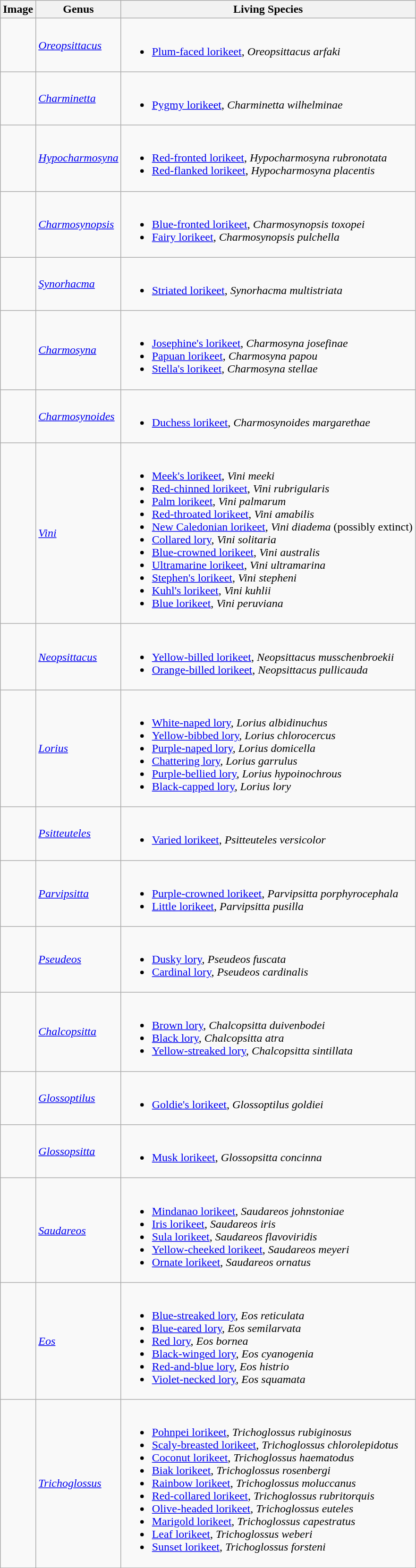<table class="wikitable">
<tr>
<th>Image</th>
<th>Genus</th>
<th>Living Species</th>
</tr>
<tr>
<td></td>
<td><em><a href='#'>Oreopsittacus</a></em> </td>
<td><br><ul><li><a href='#'>Plum-faced lorikeet</a>, <em>Oreopsittacus arfaki</em></li></ul></td>
</tr>
<tr>
<td></td>
<td><em><a href='#'>Charminetta</a></em> </td>
<td><br><ul><li><a href='#'>Pygmy lorikeet</a>, <em>Charminetta wilhelminae</em></li></ul></td>
</tr>
<tr>
<td></td>
<td><em><a href='#'>Hypocharmosyna</a></em> </td>
<td><br><ul><li><a href='#'>Red-fronted lorikeet</a>, <em>Hypocharmosyna rubronotata</em></li><li><a href='#'>Red-flanked lorikeet</a>, <em>Hypocharmosyna placentis</em></li></ul></td>
</tr>
<tr>
<td></td>
<td><em><a href='#'>Charmosynopsis</a></em> </td>
<td><br><ul><li><a href='#'>Blue-fronted lorikeet</a>, <em>Charmosynopsis toxopei</em></li><li><a href='#'>Fairy lorikeet</a>, <em>Charmosynopsis pulchella</em></li></ul></td>
</tr>
<tr>
<td></td>
<td><em><a href='#'>Synorhacma</a></em> </td>
<td><br><ul><li><a href='#'>Striated lorikeet</a>, <em>Synorhacma multistriata</em></li></ul></td>
</tr>
<tr>
<td></td>
<td><em><a href='#'>Charmosyna</a></em> </td>
<td><br><ul><li><a href='#'>Josephine's lorikeet</a>, <em>Charmosyna josefinae</em></li><li><a href='#'>Papuan lorikeet</a>, <em>Charmosyna papou</em></li><li><a href='#'>Stella's lorikeet</a>, <em>Charmosyna stellae</em></li></ul></td>
</tr>
<tr>
<td></td>
<td><em><a href='#'>Charmosynoides</a></em> </td>
<td><br><ul><li><a href='#'>Duchess lorikeet</a>, <em>Charmosynoides margarethae</em></li></ul></td>
</tr>
<tr>
<td></td>
<td><em><a href='#'>Vini</a></em> </td>
<td><br><ul><li><a href='#'>Meek's lorikeet</a>, <em>Vini meeki</em></li><li><a href='#'>Red-chinned lorikeet</a>, <em>Vini rubrigularis</em></li><li><a href='#'>Palm lorikeet</a>, <em>Vini palmarum</em></li><li><a href='#'>Red-throated lorikeet</a>, <em>Vini amabilis</em></li><li><a href='#'>New Caledonian lorikeet</a>, <em>Vini diadema</em> (possibly extinct)</li><li><a href='#'>Collared lory</a>, <em>Vini solitaria</em></li><li><a href='#'>Blue-crowned lorikeet</a>, <em>Vini australis</em></li><li><a href='#'>Ultramarine lorikeet</a>, <em>Vini ultramarina</em></li><li><a href='#'>Stephen's lorikeet</a>, <em>Vini stepheni</em></li><li><a href='#'>Kuhl's lorikeet</a>, <em>Vini kuhlii</em></li><li><a href='#'>Blue lorikeet</a>, <em>Vini peruviana</em></li></ul></td>
</tr>
<tr>
<td></td>
<td><em><a href='#'>Neopsittacus</a></em> </td>
<td><br><ul><li><a href='#'>Yellow-billed lorikeet</a>, <em>Neopsittacus musschenbroekii</em></li><li><a href='#'>Orange-billed lorikeet</a>, <em>Neopsittacus pullicauda</em></li></ul></td>
</tr>
<tr>
<td></td>
<td><em><a href='#'>Lorius</a></em> </td>
<td><br><ul><li><a href='#'>White-naped lory</a>, <em>Lorius albidinuchus</em></li><li><a href='#'>Yellow-bibbed lory</a>, <em>Lorius chlorocercus</em></li><li><a href='#'>Purple-naped lory</a>, <em>Lorius domicella</em></li><li><a href='#'>Chattering lory</a>, <em>Lorius garrulus</em></li><li><a href='#'>Purple-bellied lory</a>, <em>Lorius hypoinochrous</em></li><li><a href='#'>Black-capped lory</a>, <em>Lorius lory</em></li></ul></td>
</tr>
<tr>
<td></td>
<td><em><a href='#'>Psitteuteles</a></em> </td>
<td><br><ul><li><a href='#'>Varied lorikeet</a>, <em>Psitteuteles versicolor</em></li></ul></td>
</tr>
<tr>
<td></td>
<td><em><a href='#'>Parvipsitta</a></em> </td>
<td><br><ul><li><a href='#'>Purple-crowned lorikeet</a>, <em>Parvipsitta porphyrocephala</em></li><li><a href='#'>Little lorikeet</a>, <em>Parvipsitta pusilla</em></li></ul></td>
</tr>
<tr>
<td></td>
<td><em><a href='#'>Pseudeos</a></em> </td>
<td><br><ul><li><a href='#'>Dusky lory</a>, <em>Pseudeos fuscata</em></li><li><a href='#'>Cardinal lory</a>, <em>Pseudeos cardinalis</em></li></ul></td>
</tr>
<tr>
<td></td>
<td><em><a href='#'>Chalcopsitta</a></em> </td>
<td><br><ul><li><a href='#'>Brown lory</a>, <em>Chalcopsitta duivenbodei</em></li><li><a href='#'>Black lory</a>, <em>Chalcopsitta atra</em></li><li><a href='#'>Yellow-streaked lory</a>, <em>Chalcopsitta sintillata</em></li></ul></td>
</tr>
<tr>
<td></td>
<td><em><a href='#'>Glossoptilus</a></em> </td>
<td><br><ul><li><a href='#'>Goldie's lorikeet</a>, <em>Glossoptilus goldiei</em></li></ul></td>
</tr>
<tr>
<td></td>
<td><em><a href='#'>Glossopsitta</a></em> </td>
<td><br><ul><li><a href='#'>Musk lorikeet</a>, <em>Glossopsitta concinna</em></li></ul></td>
</tr>
<tr>
<td></td>
<td><em><a href='#'>Saudareos</a></em> </td>
<td><br><ul><li><a href='#'>Mindanao lorikeet</a>, <em>Saudareos johnstoniae</em></li><li><a href='#'>Iris lorikeet</a>, <em>Saudareos iris</em></li><li><a href='#'>Sula lorikeet</a>, <em>Saudareos flavoviridis</em></li><li><a href='#'>Yellow-cheeked lorikeet</a>, <em>Saudareos meyeri</em></li><li><a href='#'>Ornate lorikeet</a>, <em>Saudareos ornatus</em></li></ul></td>
</tr>
<tr>
<td></td>
<td><em><a href='#'>Eos</a></em> </td>
<td><br><ul><li><a href='#'>Blue-streaked lory</a>, <em>Eos reticulata</em></li><li><a href='#'>Blue-eared lory</a>, <em>Eos semilarvata</em></li><li><a href='#'>Red lory</a>, <em>Eos bornea</em></li><li><a href='#'>Black-winged lory</a>, <em>Eos cyanogenia</em></li><li><a href='#'>Red-and-blue lory</a>, <em>Eos histrio</em></li><li><a href='#'>Violet-necked lory</a>, <em>Eos squamata</em></li></ul></td>
</tr>
<tr>
<td></td>
<td><em><a href='#'>Trichoglossus</a></em> </td>
<td><br><ul><li><a href='#'>Pohnpei lorikeet</a>, <em>Trichoglossus rubiginosus</em></li><li><a href='#'>Scaly-breasted lorikeet</a>, <em>Trichoglossus chlorolepidotus</em></li><li><a href='#'>Coconut lorikeet</a>, <em>Trichoglossus haematodus</em></li><li><a href='#'>Biak lorikeet</a>, <em>Trichoglossus rosenbergi</em></li><li><a href='#'>Rainbow lorikeet</a>, <em>Trichoglossus moluccanus</em></li><li><a href='#'>Red-collared lorikeet</a>, <em>Trichoglossus rubritorquis</em></li><li><a href='#'>Olive-headed lorikeet</a>, <em>Trichoglossus euteles</em></li><li><a href='#'>Marigold lorikeet</a>, <em>Trichoglossus capestratus</em></li><li><a href='#'>Leaf lorikeet</a>, <em>Trichoglossus weberi</em></li><li><a href='#'>Sunset lorikeet</a>, <em>Trichoglossus forsteni</em></li></ul></td>
</tr>
<tr>
</tr>
</table>
